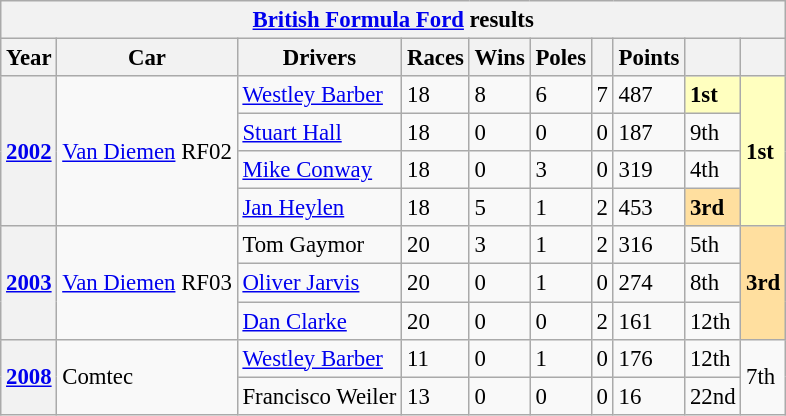<table class="wikitable" style="font-size:95%">
<tr>
<th colspan=10><a href='#'>British Formula Ford</a> results</th>
</tr>
<tr>
<th>Year</th>
<th>Car</th>
<th>Drivers</th>
<th>Races</th>
<th>Wins</th>
<th>Poles</th>
<th></th>
<th>Points</th>
<th></th>
<th></th>
</tr>
<tr>
<th rowspan=4><a href='#'>2002</a></th>
<td rowspan=4><a href='#'>Van Diemen</a> RF02</td>
<td> <a href='#'>Westley Barber</a></td>
<td>18</td>
<td>8</td>
<td>6</td>
<td>7</td>
<td>487</td>
<td style="background:#FFFFBF;"><strong>1st</strong></td>
<td rowspan=4 style="background:#FFFFBF;"><strong>1st</strong></td>
</tr>
<tr>
<td> <a href='#'>Stuart Hall</a></td>
<td>18</td>
<td>0</td>
<td>0</td>
<td>0</td>
<td>187</td>
<td>9th</td>
</tr>
<tr>
<td> <a href='#'>Mike Conway</a></td>
<td>18</td>
<td>0</td>
<td>3</td>
<td>0</td>
<td>319</td>
<td>4th</td>
</tr>
<tr>
<td> <a href='#'>Jan Heylen</a></td>
<td>18</td>
<td>5</td>
<td>1</td>
<td>2</td>
<td>453</td>
<td style="background:#FFDF9F;"><strong>3rd</strong></td>
</tr>
<tr>
<th rowspan=3><a href='#'>2003</a></th>
<td rowspan=3><a href='#'>Van Diemen</a> RF03</td>
<td> Tom Gaymor</td>
<td>20</td>
<td>3</td>
<td>1</td>
<td>2</td>
<td>316</td>
<td>5th</td>
<td rowspan=3 style="background:#FFDF9F;"><strong>3rd</strong></td>
</tr>
<tr>
<td> <a href='#'>Oliver Jarvis</a></td>
<td>20</td>
<td>0</td>
<td>1</td>
<td>0</td>
<td>274</td>
<td>8th</td>
</tr>
<tr>
<td> <a href='#'>Dan Clarke</a></td>
<td>20</td>
<td>0</td>
<td>0</td>
<td>2</td>
<td>161</td>
<td>12th</td>
</tr>
<tr>
<th rowspan=2><a href='#'>2008</a></th>
<td rowspan=2>Comtec</td>
<td> <a href='#'>Westley Barber</a></td>
<td>11</td>
<td>0</td>
<td>1</td>
<td>0</td>
<td>176</td>
<td>12th</td>
<td rowspan=2>7th</td>
</tr>
<tr>
<td> Francisco Weiler</td>
<td>13</td>
<td>0</td>
<td>0</td>
<td>0</td>
<td>16</td>
<td>22nd</td>
</tr>
</table>
